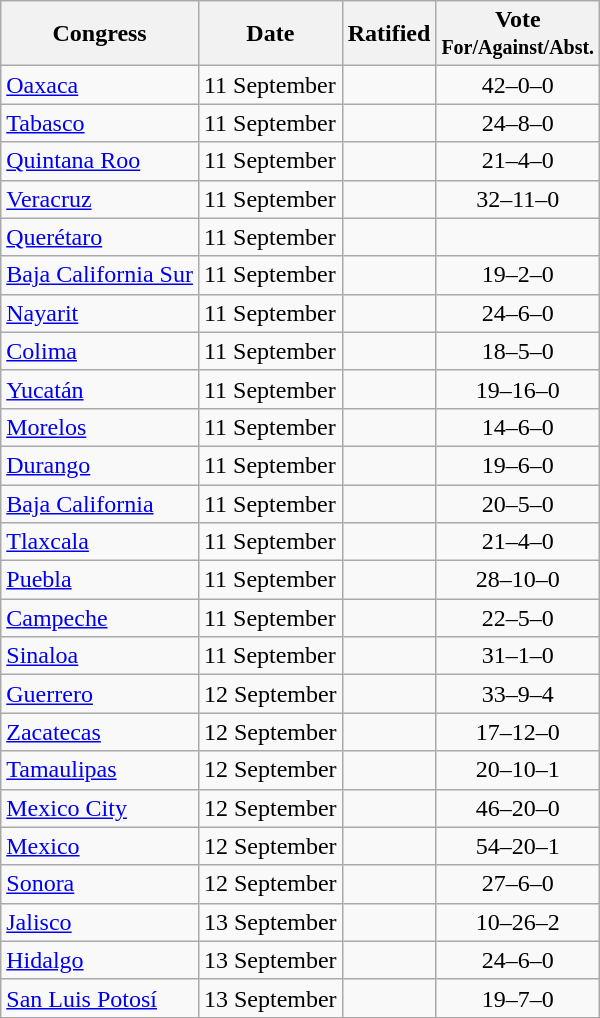<table class="wikitable sortable  mw-collapsible">
<tr>
<th>Congress</th>
<th>Date</th>
<th>Ratified</th>
<th>Vote<br><small>For/Against/Abst.</small></th>
</tr>
<tr>
<td><a href='#'>Oaxaca</a></td>
<td>11 September</td>
<td></td>
<td align=center>42–0–0</td>
</tr>
<tr>
<td><a href='#'>Tabasco</a></td>
<td>11 September</td>
<td></td>
<td align=center>24–8–0</td>
</tr>
<tr>
<td><a href='#'>Quintana Roo</a></td>
<td>11 September</td>
<td></td>
<td align=center>21–4–0</td>
</tr>
<tr>
<td><a href='#'>Veracruz</a></td>
<td>11 September</td>
<td></td>
<td align=center>32–11–0</td>
</tr>
<tr>
<td><a href='#'>Querétaro</a></td>
<td>11 September</td>
<td></td>
<td></td>
</tr>
<tr>
<td><a href='#'>Baja California Sur</a></td>
<td>11 September</td>
<td></td>
<td align=center>19–2–0</td>
</tr>
<tr>
<td><a href='#'>Nayarit</a></td>
<td>11 September</td>
<td></td>
<td align=center>24–6–0</td>
</tr>
<tr>
<td><a href='#'>Colima</a></td>
<td>11 September</td>
<td></td>
<td align=center>18–5–0</td>
</tr>
<tr>
<td><a href='#'>Yucatán</a></td>
<td>11 September</td>
<td></td>
<td align=center>19–16–0</td>
</tr>
<tr>
<td><a href='#'>Morelos</a></td>
<td>11 September</td>
<td></td>
<td align=center>14–6–0</td>
</tr>
<tr>
<td><a href='#'>Durango</a></td>
<td>11 September</td>
<td></td>
<td align=center>19–6–0</td>
</tr>
<tr>
<td><a href='#'>Baja California</a></td>
<td>11 September</td>
<td></td>
<td align=center>20–5–0</td>
</tr>
<tr>
<td><a href='#'>Tlaxcala</a></td>
<td>11 September</td>
<td></td>
<td align=center>21–4–0</td>
</tr>
<tr>
<td><a href='#'>Puebla</a></td>
<td>11 September</td>
<td></td>
<td align=center>28–10–0</td>
</tr>
<tr>
<td><a href='#'>Campeche</a></td>
<td>11 September</td>
<td></td>
<td align=center>22–5–0</td>
</tr>
<tr>
<td><a href='#'>Sinaloa</a></td>
<td>11 September</td>
<td></td>
<td align=center>31–1–0</td>
</tr>
<tr>
<td><a href='#'>Guerrero</a></td>
<td>12 September</td>
<td></td>
<td align=center>33–9–4</td>
</tr>
<tr>
<td><a href='#'>Zacatecas</a></td>
<td>12 September</td>
<td></td>
<td align=center>17–12–0</td>
</tr>
<tr>
<td><a href='#'>Tamaulipas</a></td>
<td>12 September</td>
<td></td>
<td align=center>20–10–1</td>
</tr>
<tr>
<td><a href='#'>Mexico City</a></td>
<td>12 September</td>
<td></td>
<td align=center>46–20–0</td>
</tr>
<tr>
<td><a href='#'>Mexico</a></td>
<td>12 September</td>
<td></td>
<td align=center>54–20–1</td>
</tr>
<tr>
<td><a href='#'>Sonora</a></td>
<td>12 September</td>
<td></td>
<td align=center>27–6–0</td>
</tr>
<tr>
<td><a href='#'>Jalisco</a></td>
<td>13 September</td>
<td></td>
<td align=center>10–26–2</td>
</tr>
<tr>
<td><a href='#'>Hidalgo</a></td>
<td>13 September</td>
<td></td>
<td align=center>24–6–0</td>
</tr>
<tr>
<td><a href='#'>San Luis Potosí</a></td>
<td>13 September</td>
<td></td>
<td align=center>19–7–0</td>
</tr>
</table>
